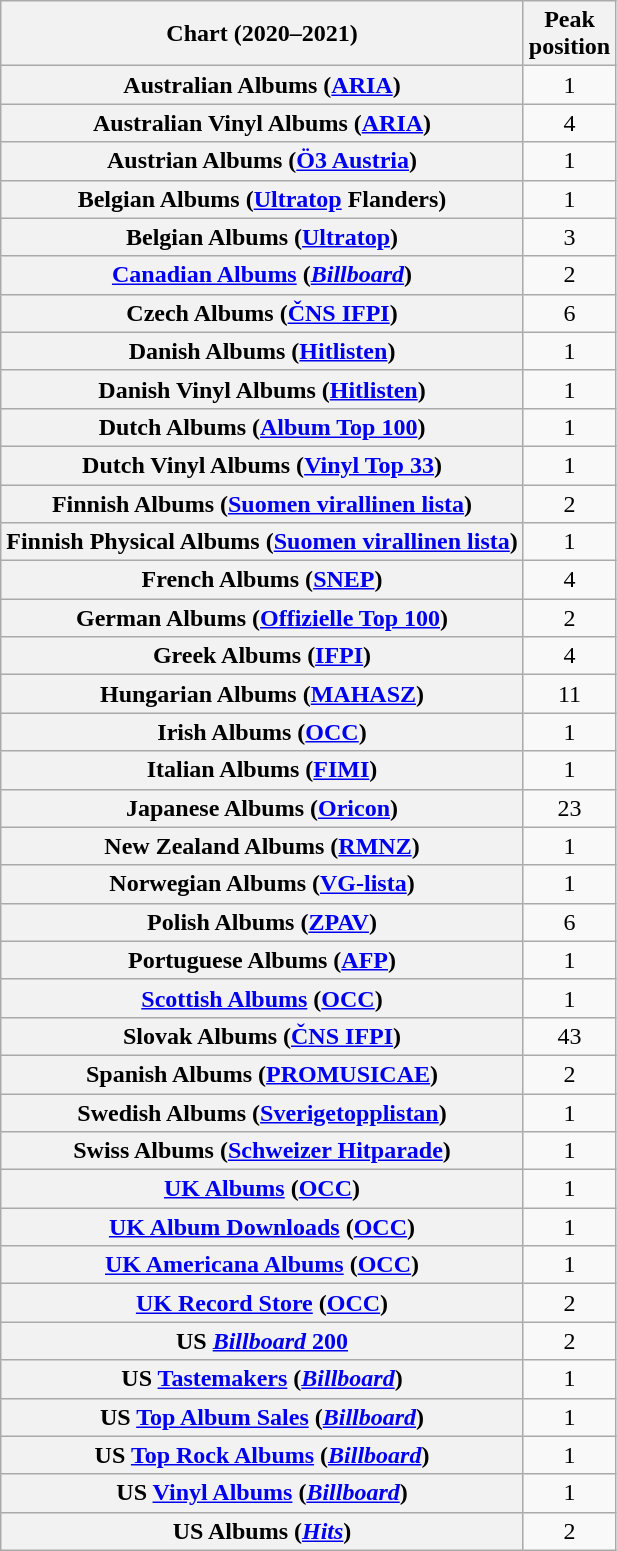<table class="wikitable sortable plainrowheaders" style="text-align:center;">
<tr>
<th scope="col">Chart (2020–2021)</th>
<th scope="col">Peak<br>position</th>
</tr>
<tr>
<th scope="row">Australian Albums (<a href='#'>ARIA</a>)</th>
<td>1</td>
</tr>
<tr>
<th scope="row">Australian Vinyl Albums (<a href='#'>ARIA</a>)</th>
<td>4</td>
</tr>
<tr>
<th scope="row">Austrian Albums (<a href='#'>Ö3 Austria</a>)</th>
<td>1</td>
</tr>
<tr>
<th scope="row">Belgian Albums (<a href='#'>Ultratop</a> Flanders)</th>
<td>1</td>
</tr>
<tr>
<th scope="row">Belgian Albums (<a href='#'>Ultratop</a>)</th>
<td>3</td>
</tr>
<tr>
<th scope="row"><a href='#'>Canadian Albums</a> (<a href='#'><em>Billboard</em></a>)</th>
<td>2</td>
</tr>
<tr>
<th scope="row">Czech Albums (<a href='#'>ČNS IFPI</a>)</th>
<td>6</td>
</tr>
<tr>
<th scope="row">Danish Albums (<a href='#'>Hitlisten</a>)</th>
<td>1</td>
</tr>
<tr>
<th scope="row">Danish Vinyl Albums (<a href='#'>Hitlisten</a>)</th>
<td>1</td>
</tr>
<tr>
<th scope="row">Dutch Albums (<a href='#'>Album Top 100</a>)</th>
<td>1</td>
</tr>
<tr>
<th scope="row">Dutch Vinyl Albums (<a href='#'>Vinyl Top 33</a>)</th>
<td>1</td>
</tr>
<tr>
<th scope="row">Finnish Albums (<a href='#'>Suomen virallinen lista</a>)</th>
<td>2</td>
</tr>
<tr>
<th scope="row">Finnish Physical Albums (<a href='#'>Suomen virallinen lista</a>)</th>
<td>1</td>
</tr>
<tr>
<th scope="row">French Albums (<a href='#'>SNEP</a>)</th>
<td>4</td>
</tr>
<tr>
<th scope="row">German Albums (<a href='#'>Offizielle Top 100</a>)</th>
<td>2</td>
</tr>
<tr>
<th scope="row">Greek Albums (<a href='#'>IFPI</a>)</th>
<td>4</td>
</tr>
<tr>
<th scope="row">Hungarian Albums (<a href='#'>MAHASZ</a>)</th>
<td>11</td>
</tr>
<tr>
<th scope="row">Irish Albums (<a href='#'>OCC</a>)</th>
<td>1</td>
</tr>
<tr>
<th scope="row">Italian Albums (<a href='#'>FIMI</a>)</th>
<td>1</td>
</tr>
<tr>
<th scope="row">Japanese Albums (<a href='#'>Oricon</a>)</th>
<td>23</td>
</tr>
<tr>
<th scope="row">New Zealand Albums (<a href='#'>RMNZ</a>)</th>
<td>1</td>
</tr>
<tr>
<th scope="row">Norwegian Albums (<a href='#'>VG-lista</a>)</th>
<td>1</td>
</tr>
<tr>
<th scope="row">Polish Albums (<a href='#'>ZPAV</a>)</th>
<td>6</td>
</tr>
<tr>
<th scope="row">Portuguese Albums (<a href='#'>AFP</a>)</th>
<td>1</td>
</tr>
<tr>
<th scope="row"><a href='#'>Scottish Albums</a> (<a href='#'>OCC</a>)</th>
<td>1</td>
</tr>
<tr>
<th scope="row">Slovak Albums (<a href='#'>ČNS IFPI</a>)</th>
<td>43</td>
</tr>
<tr>
<th scope="row">Spanish Albums (<a href='#'>PROMUSICAE</a>)</th>
<td>2</td>
</tr>
<tr>
<th scope="row">Swedish Albums (<a href='#'>Sverigetopplistan</a>)</th>
<td>1</td>
</tr>
<tr>
<th scope="row">Swiss Albums (<a href='#'>Schweizer Hitparade</a>)</th>
<td>1</td>
</tr>
<tr>
<th scope="row"><a href='#'>UK Albums</a> (<a href='#'>OCC</a>)</th>
<td>1</td>
</tr>
<tr>
<th scope="row"><a href='#'>UK Album Downloads</a> (<a href='#'>OCC</a>)</th>
<td>1</td>
</tr>
<tr>
<th scope="row"><a href='#'>UK Americana Albums</a> (<a href='#'>OCC</a>)</th>
<td>1</td>
</tr>
<tr>
<th scope="row"><a href='#'>UK Record Store</a> (<a href='#'>OCC</a>)</th>
<td>2</td>
</tr>
<tr>
<th scope="row">US <a href='#'><em>Billboard</em> 200</a></th>
<td>2</td>
</tr>
<tr>
<th scope="row">US <a href='#'>Tastemakers</a> (<a href='#'><em>Billboard</em></a>)</th>
<td>1</td>
</tr>
<tr>
<th scope="row">US <a href='#'>Top Album Sales</a> (<a href='#'><em>Billboard</em></a>)</th>
<td>1</td>
</tr>
<tr>
<th scope="row">US <a href='#'>Top Rock Albums</a> (<a href='#'><em>Billboard</em></a>)</th>
<td>1</td>
</tr>
<tr>
<th scope="row">US <a href='#'>Vinyl Albums</a> (<a href='#'><em>Billboard</em></a>)</th>
<td>1</td>
</tr>
<tr>
<th scope="row">US Albums (<em><a href='#'>Hits</a></em>)</th>
<td>2</td>
</tr>
</table>
